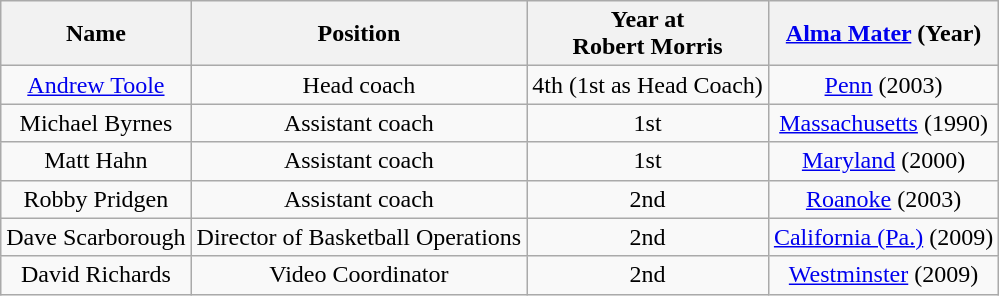<table class="wikitable">
<tr>
<th>Name</th>
<th>Position</th>
<th>Year at <br> Robert Morris</th>
<th><a href='#'>Alma Mater</a> (Year)</th>
</tr>
<tr align="center">
<td><a href='#'>Andrew Toole</a></td>
<td>Head coach</td>
<td>4th (1st as Head Coach)</td>
<td><a href='#'>Penn</a> (2003)</td>
</tr>
<tr align="center">
<td>Michael Byrnes</td>
<td>Assistant coach</td>
<td>1st</td>
<td><a href='#'>Massachusetts</a> (1990)</td>
</tr>
<tr align="center">
<td>Matt Hahn</td>
<td>Assistant coach</td>
<td>1st</td>
<td><a href='#'>Maryland</a> (2000)</td>
</tr>
<tr align="center">
<td>Robby Pridgen</td>
<td>Assistant coach</td>
<td>2nd</td>
<td><a href='#'>Roanoke</a> (2003)</td>
</tr>
<tr align="center">
<td>Dave Scarborough</td>
<td>Director of Basketball Operations</td>
<td>2nd</td>
<td><a href='#'>California (Pa.)</a> (2009)</td>
</tr>
<tr align="center">
<td>David Richards</td>
<td>Video Coordinator</td>
<td>2nd</td>
<td><a href='#'>Westminster</a> (2009)</td>
</tr>
</table>
